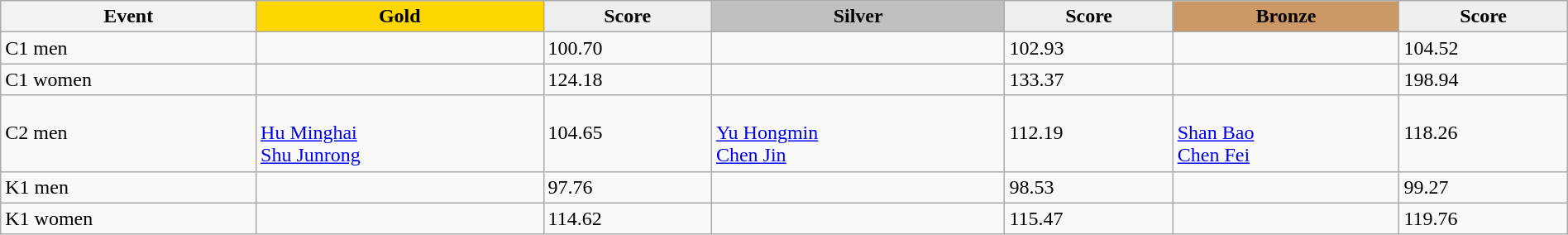<table class="wikitable" width=100%>
<tr>
<th>Event</th>
<td align=center bgcolor="gold"><strong>Gold</strong></td>
<td align=center bgcolor="EFEFEF"><strong>Score</strong></td>
<td align=center bgcolor="silver"><strong>Silver</strong></td>
<td align=center bgcolor="EFEFEF"><strong>Score</strong></td>
<td align=center bgcolor="CC9966"><strong>Bronze</strong></td>
<td align=center bgcolor="EFEFEF"><strong>Score</strong></td>
</tr>
<tr>
<td>C1 men</td>
<td></td>
<td>100.70</td>
<td></td>
<td>102.93</td>
<td></td>
<td>104.52</td>
</tr>
<tr>
<td>C1 women</td>
<td></td>
<td>124.18</td>
<td></td>
<td>133.37</td>
<td></td>
<td>198.94</td>
</tr>
<tr>
<td>C2 men</td>
<td><br><a href='#'>Hu Minghai</a><br><a href='#'>Shu Junrong</a></td>
<td>104.65</td>
<td><br><a href='#'>Yu Hongmin</a><br><a href='#'>Chen Jin</a></td>
<td>112.19</td>
<td><br><a href='#'>Shan Bao</a><br><a href='#'>Chen Fei</a></td>
<td>118.26</td>
</tr>
<tr>
<td>K1 men</td>
<td></td>
<td>97.76</td>
<td></td>
<td>98.53</td>
<td></td>
<td>99.27</td>
</tr>
<tr>
<td>K1 women</td>
<td></td>
<td>114.62</td>
<td></td>
<td>115.47</td>
<td></td>
<td>119.76</td>
</tr>
</table>
